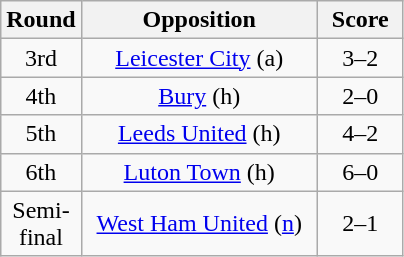<table class="wikitable" style="text-align:center; margin-left:0em; margin-right:2em; float:left">
<tr>
<th width="25">Round</th>
<th width="150">Opposition</th>
<th width="50">Score</th>
</tr>
<tr>
<td>3rd</td>
<td><a href='#'>Leicester City</a> (a)</td>
<td>3–2</td>
</tr>
<tr>
<td>4th</td>
<td><a href='#'>Bury</a> (h)</td>
<td>2–0</td>
</tr>
<tr>
<td>5th</td>
<td><a href='#'>Leeds United</a> (h)</td>
<td>4–2</td>
</tr>
<tr>
<td>6th</td>
<td><a href='#'>Luton Town</a> (h)</td>
<td>6–0</td>
</tr>
<tr>
<td>Semi-final</td>
<td><a href='#'>West Ham United</a> (<a href='#'>n</a>)</td>
<td>2–1</td>
</tr>
</table>
